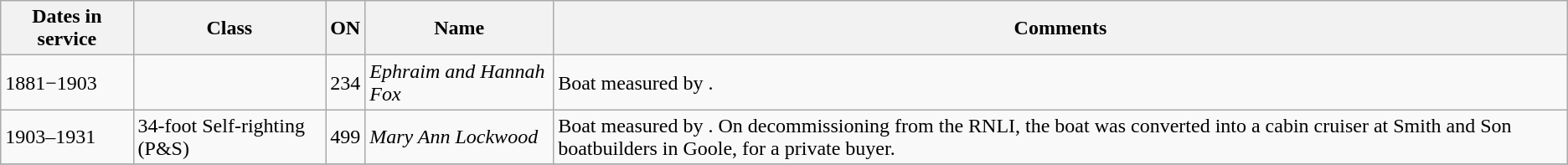<table class="wikitable">
<tr>
<th>Dates in service</th>
<th>Class</th>
<th>ON</th>
<th>Name</th>
<th>Comments</th>
</tr>
<tr>
<td>1881−1903</td>
<td></td>
<td>234</td>
<td><em>Ephraim and Hannah Fox</em></td>
<td>Boat measured  by .</td>
</tr>
<tr>
<td>1903–1931</td>
<td>34-foot Self-righting (P&S)</td>
<td>499</td>
<td><em>Mary Ann Lockwood</em></td>
<td>Boat measured  by . On decommissioning from the RNLI, the boat was converted into a cabin cruiser at Smith and Son boatbuilders in Goole, for a private buyer.</td>
</tr>
<tr>
</tr>
</table>
